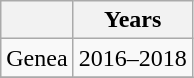<table class="wikitable collapsible">
<tr>
<th></th>
<th>Years</th>
</tr>
<tr>
<td>Genea</td>
<td>2016–2018</td>
</tr>
<tr>
</tr>
</table>
